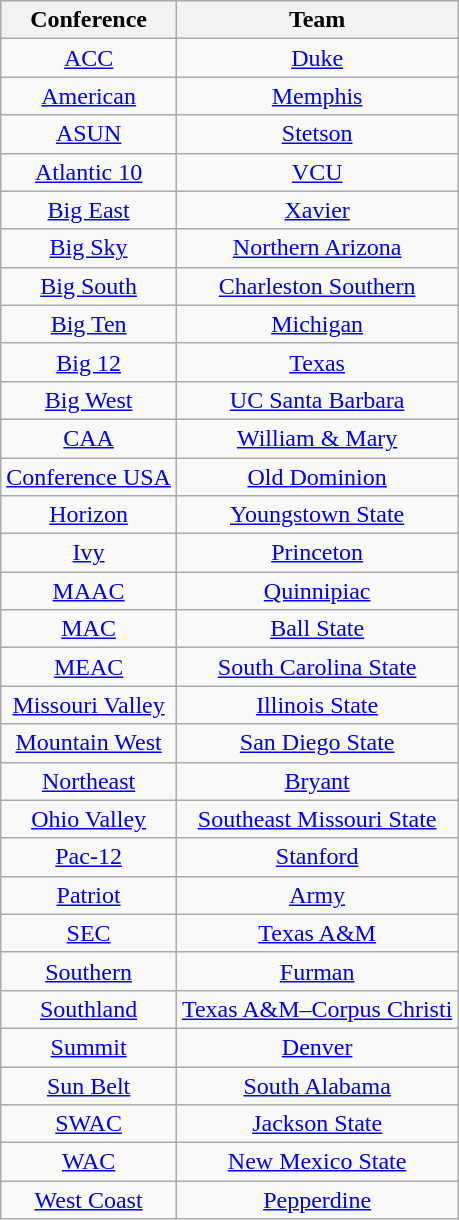<table class="wikitable sortable" style="text-align:center">
<tr>
<th>Conference</th>
<th>Team</th>
</tr>
<tr>
<td><a href='#'>ACC</a></td>
<td><a href='#'>Duke</a></td>
</tr>
<tr>
<td><a href='#'>American</a></td>
<td><a href='#'>Memphis</a></td>
</tr>
<tr>
<td><a href='#'>ASUN</a></td>
<td><a href='#'>Stetson</a></td>
</tr>
<tr>
<td><a href='#'>Atlantic 10</a></td>
<td><a href='#'>VCU</a></td>
</tr>
<tr>
<td><a href='#'>Big East</a></td>
<td><a href='#'>Xavier</a></td>
</tr>
<tr>
<td><a href='#'>Big Sky</a></td>
<td><a href='#'>Northern Arizona</a></td>
</tr>
<tr>
<td><a href='#'>Big South</a></td>
<td><a href='#'>Charleston Southern</a></td>
</tr>
<tr>
<td><a href='#'>Big Ten</a></td>
<td><a href='#'>Michigan</a></td>
</tr>
<tr>
<td><a href='#'>Big 12</a></td>
<td><a href='#'>Texas</a></td>
</tr>
<tr>
<td><a href='#'>Big West</a></td>
<td><a href='#'>UC Santa Barbara</a></td>
</tr>
<tr>
<td><a href='#'>CAA</a></td>
<td><a href='#'>William & Mary</a></td>
</tr>
<tr>
<td><a href='#'>Conference USA</a></td>
<td><a href='#'>Old Dominion</a></td>
</tr>
<tr>
<td><a href='#'>Horizon</a></td>
<td><a href='#'>Youngstown State</a></td>
</tr>
<tr>
<td><a href='#'>Ivy</a></td>
<td><a href='#'>Princeton</a></td>
</tr>
<tr>
<td><a href='#'>MAAC</a></td>
<td><a href='#'>Quinnipiac</a></td>
</tr>
<tr>
<td><a href='#'>MAC</a></td>
<td><a href='#'>Ball State</a></td>
</tr>
<tr>
<td><a href='#'>MEAC</a></td>
<td><a href='#'>South Carolina State</a></td>
</tr>
<tr>
<td><a href='#'>Missouri Valley</a></td>
<td><a href='#'>Illinois State</a></td>
</tr>
<tr>
<td><a href='#'>Mountain West</a></td>
<td><a href='#'>San Diego State</a></td>
</tr>
<tr>
<td><a href='#'>Northeast</a></td>
<td><a href='#'>Bryant</a></td>
</tr>
<tr>
<td><a href='#'>Ohio Valley</a></td>
<td><a href='#'>Southeast Missouri State</a></td>
</tr>
<tr>
<td><a href='#'>Pac-12</a></td>
<td><a href='#'>Stanford</a></td>
</tr>
<tr>
<td><a href='#'>Patriot</a></td>
<td><a href='#'>Army</a></td>
</tr>
<tr>
<td><a href='#'>SEC</a></td>
<td><a href='#'>Texas A&M</a></td>
</tr>
<tr>
<td><a href='#'>Southern</a></td>
<td><a href='#'>Furman</a></td>
</tr>
<tr>
<td><a href='#'>Southland</a></td>
<td><a href='#'>Texas A&M–Corpus Christi</a></td>
</tr>
<tr>
<td><a href='#'>Summit</a></td>
<td><a href='#'>Denver</a></td>
</tr>
<tr>
<td><a href='#'>Sun Belt</a></td>
<td><a href='#'>South Alabama</a></td>
</tr>
<tr>
<td><a href='#'>SWAC</a></td>
<td><a href='#'>Jackson State</a></td>
</tr>
<tr>
<td><a href='#'>WAC</a></td>
<td><a href='#'>New Mexico State</a></td>
</tr>
<tr>
<td><a href='#'>West Coast</a></td>
<td><a href='#'>Pepperdine</a></td>
</tr>
</table>
